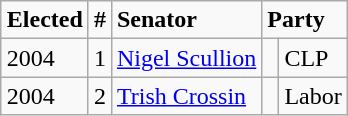<table class="wikitable" style="float:right">
<tr>
<td><strong>Elected</strong></td>
<td><strong>#</strong></td>
<td><strong>Senator</strong></td>
<td colspan="2"><strong>Party</strong></td>
</tr>
<tr>
<td>2004</td>
<td>1</td>
<td><a href='#'>Nigel Scullion</a></td>
<td> </td>
<td>CLP</td>
</tr>
<tr>
<td>2004</td>
<td>2</td>
<td><a href='#'>Trish Crossin</a></td>
<td> </td>
<td>Labor</td>
</tr>
</table>
